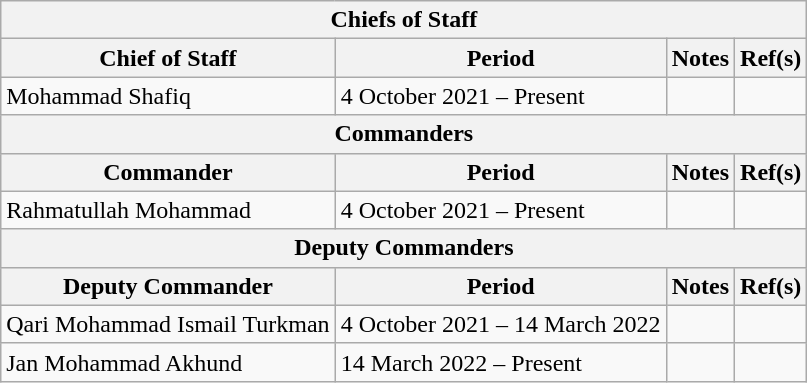<table class="wikitable">
<tr>
<th colspan="4">Chiefs of Staff</th>
</tr>
<tr>
<th>Chief of Staff</th>
<th>Period</th>
<th>Notes</th>
<th>Ref(s)</th>
</tr>
<tr>
<td>Mohammad Shafiq</td>
<td>4 October 2021 – Present</td>
<td></td>
<td></td>
</tr>
<tr>
<th colspan="4">Commanders</th>
</tr>
<tr>
<th>Commander</th>
<th>Period</th>
<th>Notes</th>
<th>Ref(s)</th>
</tr>
<tr>
<td>Rahmatullah Mohammad</td>
<td>4 October 2021 – Present</td>
<td></td>
<td></td>
</tr>
<tr>
<th colspan="4">Deputy Commanders</th>
</tr>
<tr>
<th>Deputy Commander</th>
<th>Period</th>
<th>Notes</th>
<th>Ref(s)</th>
</tr>
<tr>
<td>Qari Mohammad Ismail Turkman</td>
<td>4 October 2021 – 14 March 2022</td>
<td></td>
<td></td>
</tr>
<tr>
<td>Jan Mohammad Akhund</td>
<td>14 March 2022 – Present</td>
<td></td>
<td></td>
</tr>
</table>
